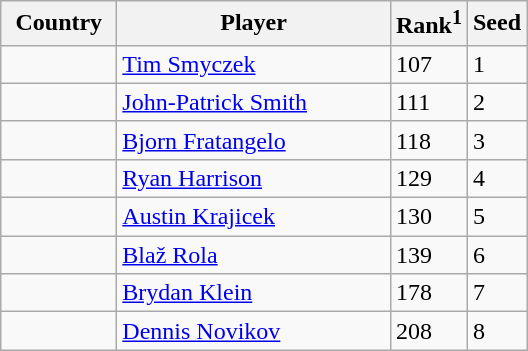<table class="sortable wikitable">
<tr>
<th width="70">Country</th>
<th width="175">Player</th>
<th>Rank<sup>1</sup></th>
<th>Seed</th>
</tr>
<tr>
<td></td>
<td><a href='#'>Tim Smyczek</a></td>
<td>107</td>
<td>1</td>
</tr>
<tr>
<td></td>
<td><a href='#'>John-Patrick Smith</a></td>
<td>111</td>
<td>2</td>
</tr>
<tr>
<td></td>
<td><a href='#'>Bjorn Fratangelo</a></td>
<td>118</td>
<td>3</td>
</tr>
<tr>
<td></td>
<td><a href='#'>Ryan Harrison</a></td>
<td>129</td>
<td>4</td>
</tr>
<tr>
<td></td>
<td><a href='#'>Austin Krajicek</a></td>
<td>130</td>
<td>5</td>
</tr>
<tr>
<td></td>
<td><a href='#'>Blaž Rola</a></td>
<td>139</td>
<td>6</td>
</tr>
<tr>
<td></td>
<td><a href='#'>Brydan Klein</a></td>
<td>178</td>
<td>7</td>
</tr>
<tr>
<td></td>
<td><a href='#'>Dennis Novikov</a></td>
<td>208</td>
<td>8</td>
</tr>
</table>
